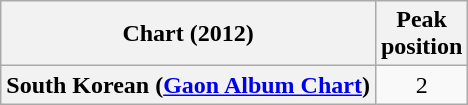<table class="wikitable sortable plainrowheaders">
<tr>
<th scope="col">Chart (2012)</th>
<th scope="col">Peak<br>position</th>
</tr>
<tr>
<th scope="row">South Korean (<a href='#'>Gaon Album Chart</a>)</th>
<td style="text-align:center;">2</td>
</tr>
</table>
